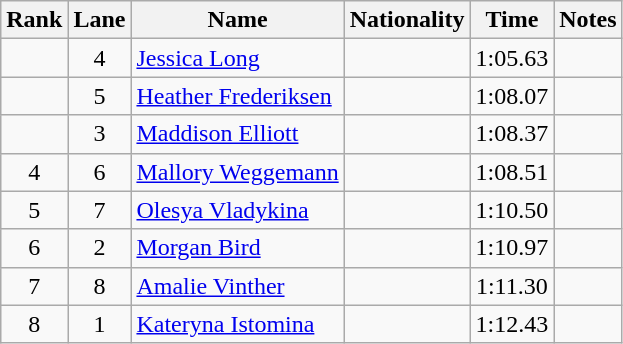<table class="wikitable">
<tr>
<th>Rank</th>
<th>Lane</th>
<th>Name</th>
<th>Nationality</th>
<th>Time</th>
<th>Notes</th>
</tr>
<tr>
<td align=center></td>
<td align=center>4</td>
<td><a href='#'>Jessica Long</a></td>
<td></td>
<td align=center>1:05.63</td>
<td align=center><strong></strong></td>
</tr>
<tr>
<td align=center></td>
<td align=center>5</td>
<td><a href='#'>Heather Frederiksen</a></td>
<td></td>
<td align=center>1:08.07</td>
<td align=center></td>
</tr>
<tr>
<td align=center></td>
<td align=center>3</td>
<td><a href='#'>Maddison Elliott</a></td>
<td></td>
<td align=center>1:08.37</td>
<td align=center></td>
</tr>
<tr>
<td align=center>4</td>
<td align=center>6</td>
<td><a href='#'>Mallory Weggemann</a></td>
<td></td>
<td align=center>1:08.51</td>
<td align=center></td>
</tr>
<tr>
<td align=center>5</td>
<td align=center>7</td>
<td><a href='#'>Olesya Vladykina</a></td>
<td></td>
<td align=center>1:10.50</td>
<td align=center></td>
</tr>
<tr>
<td align=center>6</td>
<td align=center>2</td>
<td><a href='#'>Morgan Bird</a></td>
<td></td>
<td align=center>1:10.97</td>
<td align=center></td>
</tr>
<tr>
<td align=center>7</td>
<td align=center>8</td>
<td><a href='#'>Amalie Vinther</a></td>
<td></td>
<td align=center>1:11.30</td>
<td align=center></td>
</tr>
<tr>
<td align=center>8</td>
<td align=center>1</td>
<td><a href='#'>Kateryna Istomina</a></td>
<td></td>
<td align=center>1:12.43</td>
<td align=center></td>
</tr>
</table>
